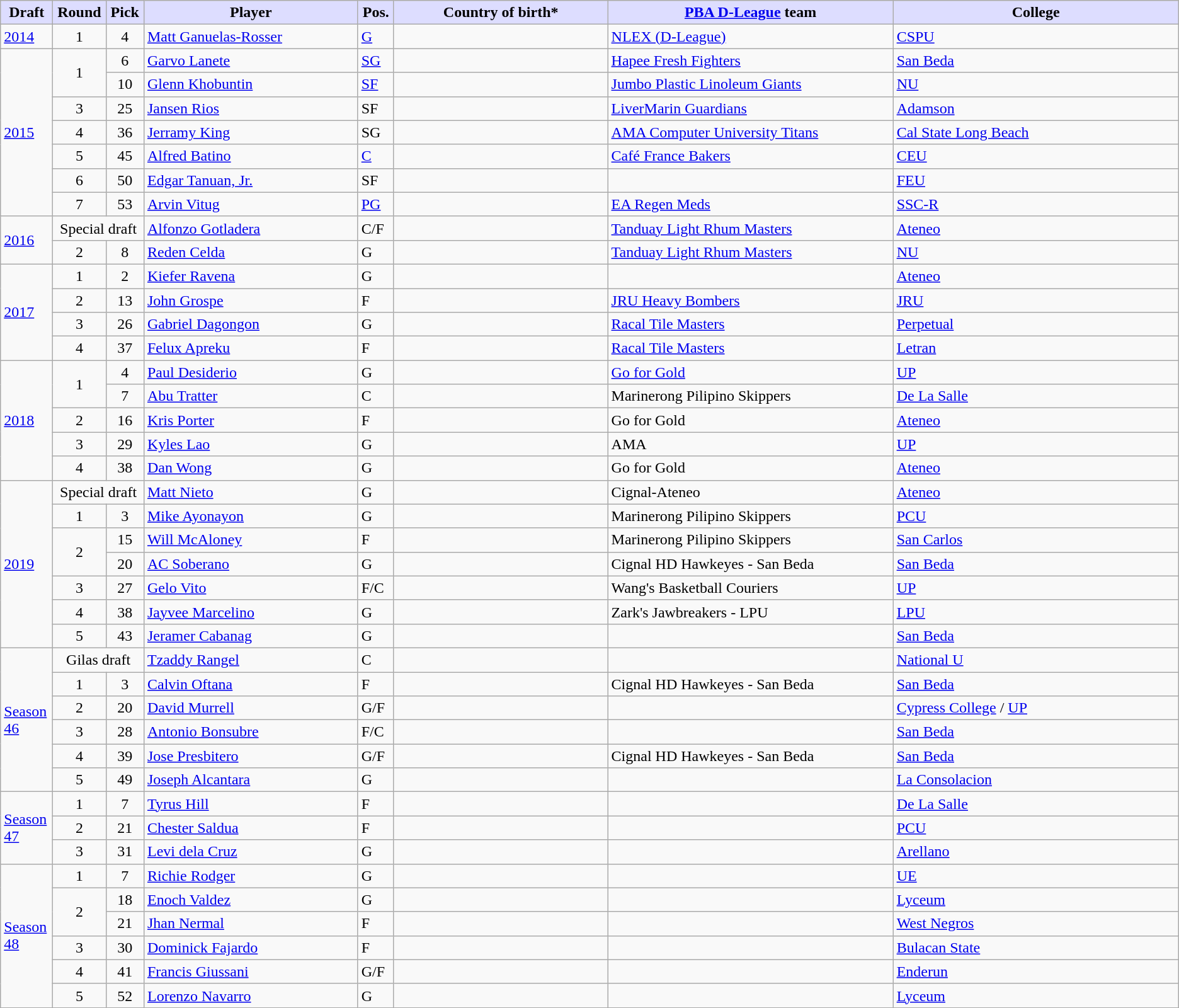<table class="wikitable sortable sortable">
<tr>
<th style="background:#ddf; width:1%;">Draft</th>
<th style="background:#ddf; width:1%;">Round</th>
<th style="background:#ddf; width:1%;">Pick</th>
<th style="background:#ddf; width:15%;">Player</th>
<th style="background:#ddf; width:1%;">Pos.</th>
<th style="background:#ddf; width:15%;">Country of birth*</th>
<th style="background:#ddf; width:20%;"><a href='#'>PBA D-League</a> team</th>
<th style="background:#ddf; width:20%;">College</th>
</tr>
<tr>
<td><a href='#'>2014</a></td>
<td align=center>1</td>
<td align=center>4</td>
<td><a href='#'>Matt Ganuelas-Rosser</a></td>
<td><a href='#'>G</a></td>
<td></td>
<td><a href='#'>NLEX (D-League)</a></td>
<td><a href='#'>CSPU</a></td>
</tr>
<tr>
<td rowspan=7><a href='#'>2015</a></td>
<td align=center rowspan=2>1</td>
<td align=center>6</td>
<td><a href='#'>Garvo Lanete</a></td>
<td><a href='#'>SG</a></td>
<td></td>
<td><a href='#'>Hapee Fresh Fighters</a></td>
<td><a href='#'>San Beda</a></td>
</tr>
<tr>
<td align=center>10</td>
<td><a href='#'>Glenn Khobuntin</a></td>
<td><a href='#'>SF</a></td>
<td></td>
<td><a href='#'>Jumbo Plastic Linoleum Giants</a></td>
<td><a href='#'>NU</a></td>
</tr>
<tr>
<td align=center>3</td>
<td align=center>25</td>
<td><a href='#'>Jansen Rios</a></td>
<td>SF</td>
<td></td>
<td><a href='#'>LiverMarin Guardians</a></td>
<td><a href='#'>Adamson</a></td>
</tr>
<tr>
<td align=center>4</td>
<td align=center>36</td>
<td><a href='#'>Jerramy King</a></td>
<td>SG</td>
<td></td>
<td><a href='#'>AMA Computer University Titans</a></td>
<td><a href='#'>Cal State Long Beach</a></td>
</tr>
<tr>
<td align=center>5</td>
<td align=center>45</td>
<td><a href='#'>Alfred Batino</a></td>
<td><a href='#'>C</a></td>
<td></td>
<td><a href='#'>Café France Bakers</a></td>
<td><a href='#'>CEU</a></td>
</tr>
<tr>
<td align=center>6</td>
<td align=center>50</td>
<td><a href='#'>Edgar Tanuan, Jr.</a></td>
<td>SF</td>
<td></td>
<td></td>
<td><a href='#'>FEU</a></td>
</tr>
<tr>
<td align=center>7</td>
<td align=center>53</td>
<td><a href='#'>Arvin Vitug</a></td>
<td><a href='#'>PG</a></td>
<td></td>
<td><a href='#'>EA Regen Meds</a></td>
<td><a href='#'>SSC-R</a></td>
</tr>
<tr>
<td rowspan=2><a href='#'>2016</a></td>
<td align=center colspan=2>Special draft</td>
<td><a href='#'>Alfonzo Gotladera</a></td>
<td>C/F</td>
<td></td>
<td><a href='#'>Tanduay Light Rhum Masters</a></td>
<td><a href='#'>Ateneo</a></td>
</tr>
<tr>
<td align=center>2</td>
<td align=center>8</td>
<td><a href='#'>Reden Celda</a></td>
<td>G</td>
<td></td>
<td><a href='#'>Tanduay Light Rhum Masters</a></td>
<td><a href='#'>NU</a></td>
</tr>
<tr>
<td rowspan=4><a href='#'>2017</a></td>
<td align=center>1</td>
<td align=center>2</td>
<td><a href='#'>Kiefer Ravena</a></td>
<td>G</td>
<td></td>
<td></td>
<td><a href='#'>Ateneo</a></td>
</tr>
<tr>
<td align=center>2</td>
<td align=center>13</td>
<td><a href='#'>John Grospe</a></td>
<td>F</td>
<td></td>
<td><a href='#'>JRU Heavy Bombers</a></td>
<td><a href='#'>JRU</a></td>
</tr>
<tr>
<td align=center>3</td>
<td align=center>26</td>
<td><a href='#'>Gabriel Dagongon</a></td>
<td>G</td>
<td></td>
<td><a href='#'>Racal Tile Masters</a></td>
<td><a href='#'>Perpetual</a></td>
</tr>
<tr>
<td align=center>4</td>
<td align=center>37</td>
<td><a href='#'>Felux Apreku</a></td>
<td>F</td>
<td></td>
<td><a href='#'>Racal Tile Masters</a></td>
<td><a href='#'>Letran</a></td>
</tr>
<tr>
<td rowspan=5><a href='#'>2018</a></td>
<td rowspan=2 align=center>1</td>
<td align=center>4</td>
<td><a href='#'>Paul Desiderio</a></td>
<td>G</td>
<td></td>
<td><a href='#'>Go for Gold</a></td>
<td><a href='#'>UP</a></td>
</tr>
<tr>
<td align=center>7</td>
<td><a href='#'>Abu Tratter</a></td>
<td>C</td>
<td></td>
<td>Marinerong Pilipino Skippers</td>
<td><a href='#'>De La Salle</a></td>
</tr>
<tr>
<td align=center>2</td>
<td align=center>16</td>
<td><a href='#'>Kris Porter</a></td>
<td>F</td>
<td></td>
<td>Go for Gold</td>
<td><a href='#'>Ateneo</a></td>
</tr>
<tr>
<td align=center>3</td>
<td align=center>29</td>
<td><a href='#'>Kyles Lao</a></td>
<td>G</td>
<td></td>
<td>AMA</td>
<td><a href='#'>UP</a></td>
</tr>
<tr>
<td align=center>4</td>
<td align=center>38</td>
<td><a href='#'>Dan Wong</a></td>
<td>G</td>
<td></td>
<td>Go for Gold</td>
<td><a href='#'>Ateneo</a></td>
</tr>
<tr>
<td rowspan=7><a href='#'>2019</a></td>
<td align=center colspan=2>Special draft</td>
<td><a href='#'>Matt Nieto</a></td>
<td>G</td>
<td></td>
<td>Cignal-Ateneo</td>
<td><a href='#'>Ateneo</a></td>
</tr>
<tr>
<td align=center>1</td>
<td align=center>3</td>
<td><a href='#'>Mike Ayonayon</a></td>
<td>G</td>
<td></td>
<td>Marinerong Pilipino Skippers</td>
<td><a href='#'>PCU</a></td>
</tr>
<tr>
<td rowspan=2 align=center>2</td>
<td align=center>15</td>
<td><a href='#'>Will McAloney</a></td>
<td>F</td>
<td></td>
<td>Marinerong Pilipino Skippers</td>
<td><a href='#'>San Carlos</a></td>
</tr>
<tr>
<td align=center>20</td>
<td><a href='#'>AC Soberano</a></td>
<td>G</td>
<td></td>
<td>Cignal HD Hawkeyes - San Beda</td>
<td><a href='#'>San Beda</a></td>
</tr>
<tr>
<td align=center>3</td>
<td align=center>27</td>
<td><a href='#'>Gelo Vito</a></td>
<td>F/C</td>
<td></td>
<td>Wang's Basketball Couriers</td>
<td><a href='#'>UP</a></td>
</tr>
<tr>
<td align=center>4</td>
<td align=center>38</td>
<td><a href='#'>Jayvee Marcelino</a></td>
<td>G</td>
<td></td>
<td>Zark's Jawbreakers - LPU</td>
<td><a href='#'>LPU</a></td>
</tr>
<tr>
<td align=center>5</td>
<td align=center>43</td>
<td><a href='#'>Jeramer Cabanag</a></td>
<td>G</td>
<td></td>
<td></td>
<td><a href='#'>San Beda</a></td>
</tr>
<tr>
<td rowspan="6"><a href='#'>Season 46</a></td>
<td align=center colspan=2>Gilas draft</td>
<td><a href='#'>Tzaddy Rangel</a></td>
<td>C</td>
<td></td>
<td></td>
<td><a href='#'>National U</a></td>
</tr>
<tr>
<td align=center>1</td>
<td align=center>3</td>
<td><a href='#'>Calvin Oftana</a></td>
<td>F</td>
<td></td>
<td>Cignal HD Hawkeyes - San Beda</td>
<td><a href='#'>San Beda</a></td>
</tr>
<tr>
<td align=center>2</td>
<td align=center>20</td>
<td><a href='#'>David Murrell</a></td>
<td>G/F</td>
<td></td>
<td></td>
<td><a href='#'>Cypress College</a> / <a href='#'>UP</a></td>
</tr>
<tr>
<td align=center>3</td>
<td align=center>28</td>
<td><a href='#'>Antonio Bonsubre</a></td>
<td>F/C</td>
<td></td>
<td></td>
<td><a href='#'>San Beda</a></td>
</tr>
<tr>
<td align=center>4</td>
<td align=center>39</td>
<td><a href='#'>Jose Presbitero</a></td>
<td>G/F</td>
<td></td>
<td>Cignal HD Hawkeyes - San Beda</td>
<td><a href='#'>San Beda</a></td>
</tr>
<tr>
<td align=center>5</td>
<td align=center>49</td>
<td><a href='#'>Joseph Alcantara</a></td>
<td>G</td>
<td></td>
<td></td>
<td><a href='#'>La Consolacion</a></td>
</tr>
<tr>
<td rowspan="3"><a href='#'>Season 47</a></td>
<td align=center>1</td>
<td align=center>7</td>
<td><a href='#'>Tyrus Hill</a></td>
<td>F</td>
<td></td>
<td></td>
<td><a href='#'>De La Salle</a></td>
</tr>
<tr>
<td align=center>2</td>
<td align=center>21</td>
<td><a href='#'>Chester Saldua</a></td>
<td>F</td>
<td></td>
<td></td>
<td><a href='#'>PCU</a></td>
</tr>
<tr>
<td align=center>3</td>
<td align=center>31</td>
<td><a href='#'>Levi dela Cruz</a></td>
<td>G</td>
<td></td>
<td></td>
<td><a href='#'>Arellano</a></td>
</tr>
<tr>
<td rowspan="6"><a href='#'>Season 48</a></td>
<td align=center>1</td>
<td align=center>7</td>
<td><a href='#'>Richie Rodger</a></td>
<td>G</td>
<td></td>
<td></td>
<td><a href='#'>UE</a></td>
</tr>
<tr>
<td rowspan="2" align=center>2</td>
<td align=center>18</td>
<td><a href='#'>Enoch Valdez</a></td>
<td>G</td>
<td></td>
<td></td>
<td><a href='#'>Lyceum</a></td>
</tr>
<tr>
<td align=center>21</td>
<td><a href='#'>Jhan Nermal</a></td>
<td>F</td>
<td></td>
<td></td>
<td><a href='#'>West Negros</a></td>
</tr>
<tr>
<td align=center>3</td>
<td align=center>30</td>
<td><a href='#'>Dominick Fajardo</a></td>
<td>F</td>
<td></td>
<td></td>
<td><a href='#'>Bulacan State</a></td>
</tr>
<tr>
<td align=center>4</td>
<td align=center>41</td>
<td><a href='#'>Francis Giussani</a></td>
<td>G/F</td>
<td></td>
<td></td>
<td><a href='#'>Enderun</a></td>
</tr>
<tr>
<td align=center>5</td>
<td align=center>52</td>
<td><a href='#'>Lorenzo Navarro</a></td>
<td>G</td>
<td></td>
<td></td>
<td><a href='#'>Lyceum</a></td>
</tr>
</table>
